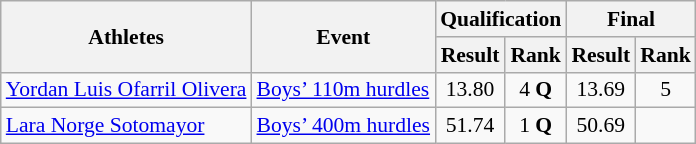<table class="wikitable" border="1" style="font-size:90%">
<tr>
<th rowspan=2>Athletes</th>
<th rowspan=2>Event</th>
<th colspan=2>Qualification</th>
<th colspan=2>Final</th>
</tr>
<tr>
<th>Result</th>
<th>Rank</th>
<th>Result</th>
<th>Rank</th>
</tr>
<tr>
<td><a href='#'>Yordan Luis Ofarril Olivera</a></td>
<td><a href='#'>Boys’ 110m hurdles</a></td>
<td align=center>13.80</td>
<td align=center>4 <strong>Q</strong></td>
<td align=center>13.69</td>
<td align=center>5</td>
</tr>
<tr>
<td><a href='#'>Lara Norge Sotomayor</a></td>
<td><a href='#'>Boys’ 400m hurdles</a></td>
<td align=center>51.74</td>
<td align=center>1 <strong>Q</strong></td>
<td align=center>50.69</td>
<td align=center></td>
</tr>
</table>
